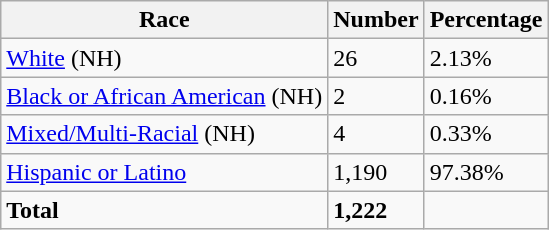<table class="wikitable">
<tr>
<th>Race</th>
<th>Number</th>
<th>Percentage</th>
</tr>
<tr>
<td><a href='#'>White</a> (NH)</td>
<td>26</td>
<td>2.13%</td>
</tr>
<tr>
<td><a href='#'>Black or African American</a> (NH)</td>
<td>2</td>
<td>0.16%</td>
</tr>
<tr>
<td><a href='#'>Mixed/Multi-Racial</a> (NH)</td>
<td>4</td>
<td>0.33%</td>
</tr>
<tr>
<td><a href='#'>Hispanic or Latino</a></td>
<td>1,190</td>
<td>97.38%</td>
</tr>
<tr>
<td><strong>Total</strong></td>
<td><strong>1,222</strong></td>
<td></td>
</tr>
</table>
